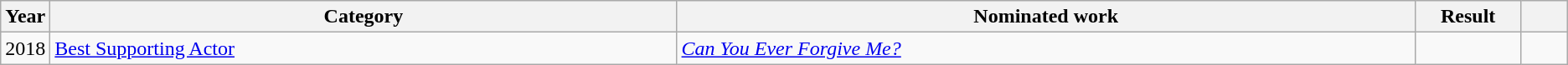<table class=wikitable>
<tr>
<th scope="col" style="width:1em;">Year</th>
<th scope="col" style="width:33em;">Category</th>
<th scope="col" style="width:39em;">Nominated work</th>
<th scope="col" style="width:5em;">Result</th>
<th scope="col" style="width:2em;"></th>
</tr>
<tr>
<td>2018</td>
<td><a href='#'>Best Supporting Actor</a></td>
<td><em><a href='#'>Can You Ever Forgive Me?</a></em></td>
<td></td>
<td style="text-align:center;"></td>
</tr>
</table>
